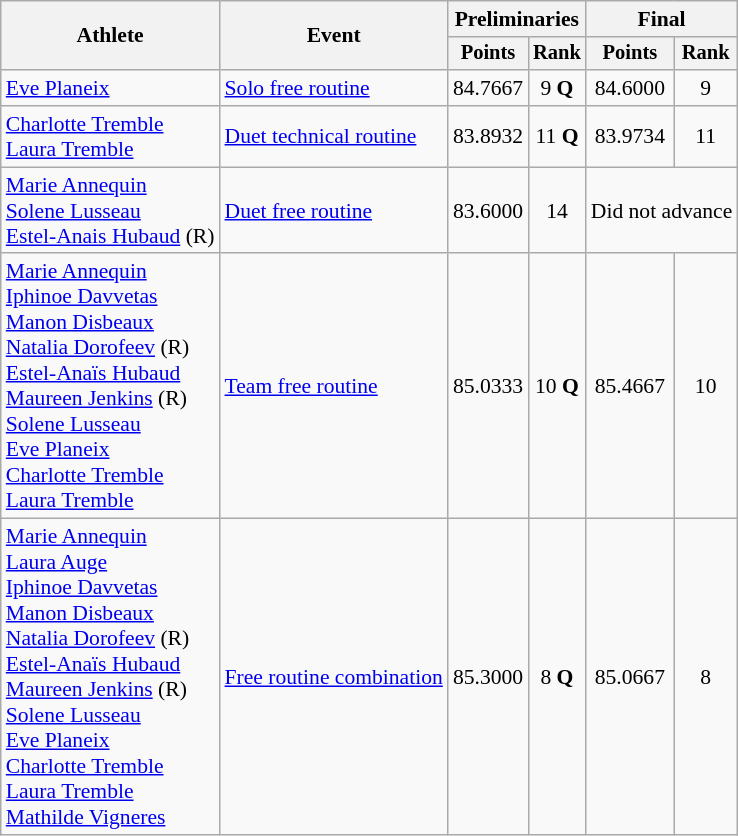<table class=wikitable style="font-size:90%">
<tr>
<th rowspan="2">Athlete</th>
<th rowspan="2">Event</th>
<th colspan="2">Preliminaries</th>
<th colspan="2">Final</th>
</tr>
<tr style="font-size:95%">
<th>Points</th>
<th>Rank</th>
<th>Points</th>
<th>Rank</th>
</tr>
<tr align=center>
<td align=left><a href='#'>Eve Planeix</a></td>
<td align=left><a href='#'>Solo free routine</a></td>
<td>84.7667</td>
<td>9 <strong>Q</strong></td>
<td>84.6000</td>
<td>9</td>
</tr>
<tr align=center>
<td align=left><a href='#'>Charlotte Tremble</a><br><a href='#'>Laura Tremble</a></td>
<td align=left><a href='#'>Duet technical routine</a></td>
<td>83.8932</td>
<td>11 <strong>Q</strong></td>
<td>83.9734</td>
<td>11</td>
</tr>
<tr align=center>
<td align=left><a href='#'>Marie Annequin</a><br><a href='#'>Solene Lusseau</a><br><a href='#'>Estel-Anais Hubaud</a> (R)</td>
<td align=left><a href='#'>Duet free routine</a></td>
<td>83.6000</td>
<td>14</td>
<td colspan=2>Did not advance</td>
</tr>
<tr align=center>
<td align=left><a href='#'>Marie Annequin</a><br><a href='#'>Iphinoe Davvetas</a><br><a href='#'>Manon Disbeaux</a><br><a href='#'>Natalia Dorofeev</a> (R)<br><a href='#'>Estel-Anaïs Hubaud</a><br><a href='#'>Maureen Jenkins</a> (R)<br><a href='#'>Solene Lusseau</a><br><a href='#'>Eve Planeix</a><br><a href='#'>Charlotte Tremble</a><br><a href='#'>Laura Tremble</a></td>
<td align=left><a href='#'>Team free routine</a></td>
<td>85.0333</td>
<td>10 <strong>Q</strong></td>
<td>85.4667</td>
<td>10</td>
</tr>
<tr align=center>
<td align=left><a href='#'>Marie Annequin</a><br><a href='#'>Laura Auge</a><br><a href='#'>Iphinoe Davvetas</a><br><a href='#'>Manon Disbeaux</a><br><a href='#'>Natalia Dorofeev</a> (R)<br><a href='#'>Estel-Anaïs Hubaud</a><br><a href='#'>Maureen Jenkins</a> (R)<br><a href='#'>Solene Lusseau</a><br><a href='#'>Eve Planeix</a><br><a href='#'>Charlotte Tremble</a><br><a href='#'>Laura Tremble</a><br><a href='#'>Mathilde Vigneres</a></td>
<td align=left><a href='#'>Free routine combination</a></td>
<td>85.3000</td>
<td>8 <strong>Q</strong></td>
<td>85.0667</td>
<td>8</td>
</tr>
</table>
